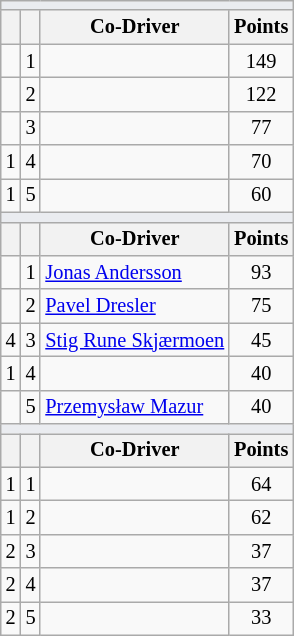<table class="wikitable" style="font-size: 85%;">
<tr>
<td style="background-color:#EAECF0; text-align:center" colspan="4"></td>
</tr>
<tr>
<th></th>
<th></th>
<th>Co-Driver</th>
<th>Points</th>
</tr>
<tr>
<td align="left"></td>
<td align="center">1</td>
<td></td>
<td align="center">149</td>
</tr>
<tr>
<td align="left"></td>
<td align="center">2</td>
<td></td>
<td align="center">122</td>
</tr>
<tr>
<td align="left"></td>
<td align="center">3</td>
<td></td>
<td align="center">77</td>
</tr>
<tr>
<td align="left"> 1</td>
<td align="center">4</td>
<td></td>
<td align="center">70</td>
</tr>
<tr>
<td align="left"> 1</td>
<td align="center">5</td>
<td></td>
<td align="center">60</td>
</tr>
<tr>
<td style="background-color:#EAECF0; text-align:center" colspan="4"></td>
</tr>
<tr>
<th></th>
<th></th>
<th>Co-Driver</th>
<th>Points</th>
</tr>
<tr>
<td align="left"></td>
<td align="center">1</td>
<td> <a href='#'>Jonas Andersson</a></td>
<td align="center">93</td>
</tr>
<tr>
<td align="left"></td>
<td align="center">2</td>
<td> <a href='#'>Pavel Dresler</a></td>
<td align="center">75</td>
</tr>
<tr>
<td align="left"> 4</td>
<td align="center">3</td>
<td> <a href='#'>Stig Rune Skjærmoen</a></td>
<td align="center">45</td>
</tr>
<tr>
<td align="left"> 1</td>
<td align="center">4</td>
<td></td>
<td align="center">40</td>
</tr>
<tr>
<td align="left"></td>
<td align="center">5</td>
<td> <a href='#'>Przemysław Mazur</a></td>
<td align="center">40</td>
</tr>
<tr>
<td style="background-color:#EAECF0; text-align:center" colspan="4"></td>
</tr>
<tr>
<th></th>
<th></th>
<th>Co-Driver</th>
<th>Points</th>
</tr>
<tr>
<td align="left"> 1</td>
<td align="center">1</td>
<td></td>
<td align="center">64</td>
</tr>
<tr>
<td align="left"> 1</td>
<td align="center">2</td>
<td></td>
<td align="center">62</td>
</tr>
<tr>
<td align="left"> 2</td>
<td align="center">3</td>
<td></td>
<td align="center">37</td>
</tr>
<tr>
<td align="left"> 2</td>
<td align="center">4</td>
<td></td>
<td align="center">37</td>
</tr>
<tr>
<td align="left"> 2</td>
<td align="center">5</td>
<td></td>
<td align="center">33</td>
</tr>
</table>
